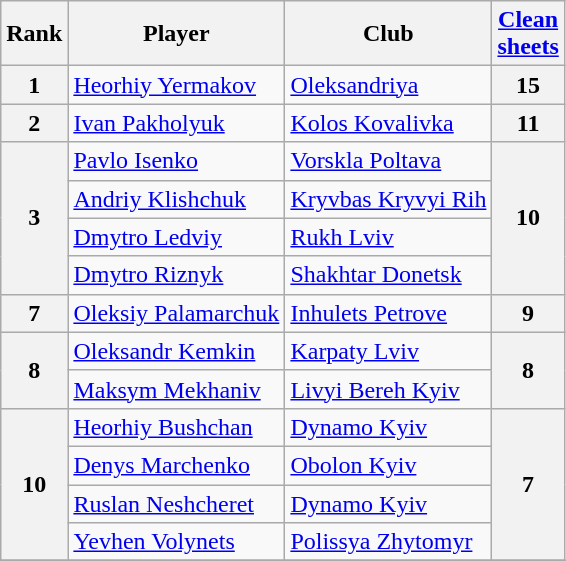<table class="wikitable" style="text-align:center">
<tr>
<th>Rank</th>
<th>Player</th>
<th>Club</th>
<th><a href='#'>Clean<br>sheets</a></th>
</tr>
<tr>
<th align=center>1</th>
<td align="left"> <a href='#'>Heorhiy Yermakov</a></td>
<td align="left"><a href='#'>Oleksandriya</a></td>
<th align=center>15</th>
</tr>
<tr>
<th align=center>2</th>
<td align="left"> <a href='#'>Ivan Pakholyuk</a></td>
<td align="left"><a href='#'>Kolos Kovalivka</a></td>
<th align=center>11</th>
</tr>
<tr>
<th align=center rowspan=4>3</th>
<td align="left"> <a href='#'>Pavlo Isenko</a></td>
<td align="left"><a href='#'>Vorskla Poltava</a></td>
<th align=center rowspan=4>10</th>
</tr>
<tr>
<td align="left"> <a href='#'>Andriy Klishchuk</a></td>
<td align="left"><a href='#'>Kryvbas Kryvyi Rih</a></td>
</tr>
<tr>
<td align="left"> <a href='#'>Dmytro Ledviy</a></td>
<td align="left"><a href='#'>Rukh Lviv</a></td>
</tr>
<tr>
<td align="left"> <a href='#'>Dmytro Riznyk</a></td>
<td align="left"><a href='#'>Shakhtar Donetsk</a></td>
</tr>
<tr>
<th align=center>7</th>
<td align="left"> <a href='#'>Oleksiy Palamarchuk</a></td>
<td align="left"><a href='#'>Inhulets Petrove</a></td>
<th align=center>9</th>
</tr>
<tr>
<th align=center rowspan=2>8</th>
<td align="left"> <a href='#'>Oleksandr Kemkin</a></td>
<td align="left"><a href='#'>Karpaty Lviv</a></td>
<th align=center rowspan=2>8</th>
</tr>
<tr>
<td align="left"> <a href='#'>Maksym Mekhaniv</a></td>
<td align="left"><a href='#'>Livyi Bereh Kyiv</a></td>
</tr>
<tr>
<th align=center rowspan=4>10</th>
<td align="left"> <a href='#'>Heorhiy Bushchan</a></td>
<td align="left"><a href='#'>Dynamo Kyiv</a></td>
<th align=center rowspan=4>7</th>
</tr>
<tr>
<td align="left"> <a href='#'>Denys Marchenko</a></td>
<td align="left"><a href='#'>Obolon Kyiv</a></td>
</tr>
<tr>
<td align="left"> <a href='#'>Ruslan Neshcheret</a></td>
<td align="left"><a href='#'>Dynamo Kyiv</a></td>
</tr>
<tr>
<td align="left"> <a href='#'>Yevhen Volynets</a></td>
<td align="left"><a href='#'>Polissya Zhytomyr</a></td>
</tr>
<tr>
</tr>
</table>
